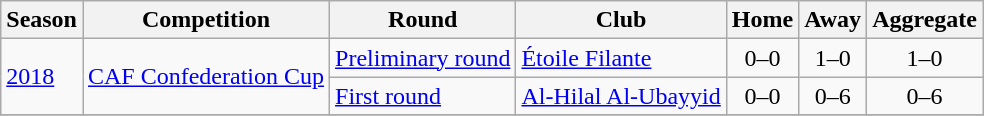<table class="wikitable">
<tr>
<th>Season</th>
<th>Competition</th>
<th>Round</th>
<th>Club</th>
<th>Home</th>
<th>Away</th>
<th>Aggregate</th>
</tr>
<tr>
<td rowspan="2"><a href='#'>2018</a></td>
<td rowspan="2"><a href='#'>CAF Confederation Cup</a></td>
<td style="background-color:"><a href='#'>Preliminary round</a></td>
<td style="background-color:"> <a href='#'>Étoile Filante</a></td>
<td style="background-color:" align="center">0–0</td>
<td style="background-color:" align="center">1–0</td>
<td style="background-color:" align="center">1–0</td>
</tr>
<tr>
<td style="background-color:"><a href='#'>First round</a></td>
<td style="background-color:"> <a href='#'>Al-Hilal Al-Ubayyid</a></td>
<td style="background-color:" align="center">0–0</td>
<td style="background-color:" align="center">0–6</td>
<td style="background-color:" align="center">0–6</td>
</tr>
<tr>
</tr>
</table>
